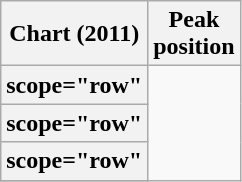<table class="wikitable sortable plainrowheaders">
<tr>
<th scope="col">Chart (2011)</th>
<th scope="col">Peak<br>position</th>
</tr>
<tr>
<th>scope="row"</th>
</tr>
<tr>
<th>scope="row"</th>
</tr>
<tr>
<th>scope="row"</th>
</tr>
<tr>
</tr>
</table>
